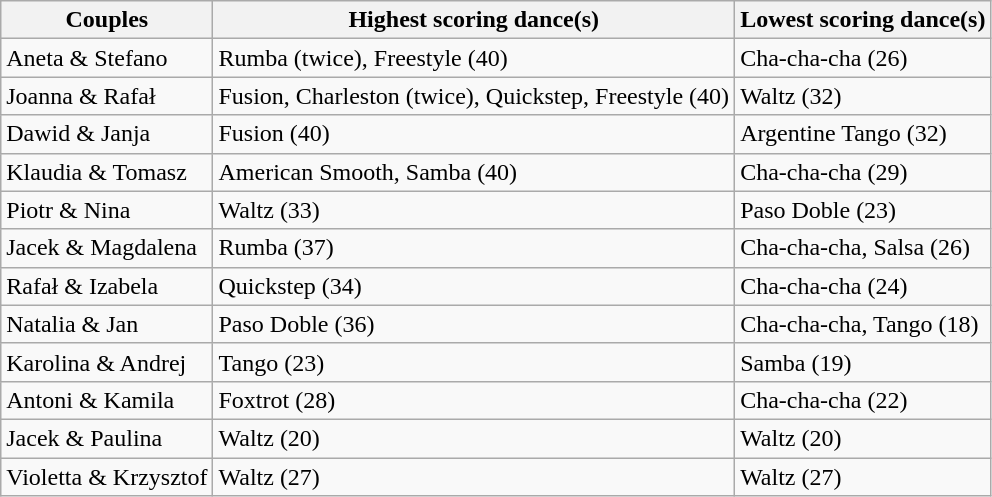<table class="wikitable">
<tr>
<th>Couples</th>
<th>Highest scoring dance(s)</th>
<th>Lowest scoring dance(s)</th>
</tr>
<tr>
<td>Aneta & Stefano</td>
<td>Rumba (twice), Freestyle (40)</td>
<td>Cha-cha-cha (26)</td>
</tr>
<tr>
<td>Joanna & Rafał</td>
<td>Fusion, Charleston (twice), Quickstep, Freestyle (40)</td>
<td>Waltz (32)</td>
</tr>
<tr>
<td>Dawid & Janja</td>
<td>Fusion (40)</td>
<td>Argentine Tango (32)</td>
</tr>
<tr>
<td>Klaudia & Tomasz</td>
<td>American Smooth, Samba (40)</td>
<td>Cha-cha-cha (29)</td>
</tr>
<tr>
<td>Piotr & Nina</td>
<td>Waltz (33)</td>
<td>Paso Doble (23)</td>
</tr>
<tr>
<td>Jacek & Magdalena</td>
<td>Rumba (37)</td>
<td>Cha-cha-cha, Salsa (26)</td>
</tr>
<tr>
<td>Rafał & Izabela</td>
<td>Quickstep (34)</td>
<td>Cha-cha-cha (24)</td>
</tr>
<tr>
<td>Natalia & Jan</td>
<td>Paso Doble (36)</td>
<td>Cha-cha-cha, Tango (18)</td>
</tr>
<tr>
<td>Karolina & Andrej</td>
<td>Tango (23)</td>
<td>Samba (19)</td>
</tr>
<tr>
<td>Antoni & Kamila</td>
<td>Foxtrot (28)</td>
<td>Cha-cha-cha (22)</td>
</tr>
<tr>
<td>Jacek & Paulina</td>
<td>Waltz (20)</td>
<td>Waltz (20)</td>
</tr>
<tr>
<td>Violetta & Krzysztof</td>
<td>Waltz (27)</td>
<td>Waltz (27)</td>
</tr>
</table>
